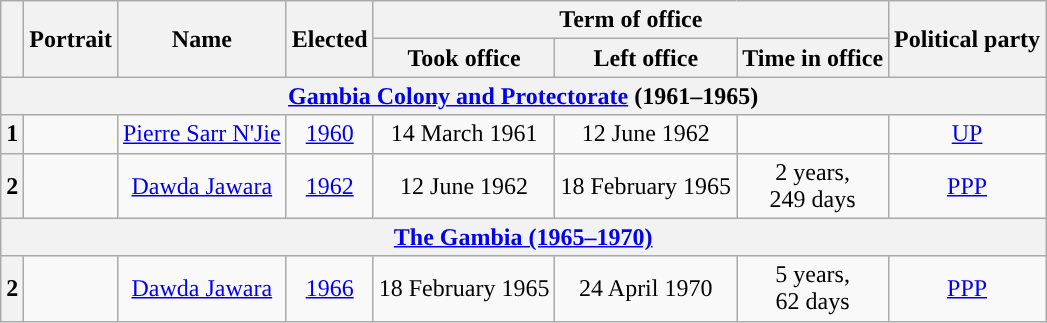<table class="wikitable" style="text-align:center">
<tr>
<th rowspan="2"></th>
<th rowspan="2">Portrait</th>
<th rowspan="2">Name<br></th>
<th rowspan="2">Elected</th>
<th colspan="3">Term of office</th>
<th rowspan="2">Political party</th>
</tr>
<tr>
<th>Took office</th>
<th>Left office</th>
<th>Time in office</th>
</tr>
<tr>
<th colspan="8"><a href='#'>Gambia Colony and Protectorate</a> (1961–1965)</th>
</tr>
<tr>
<th style="background:">1</th>
<td></td>
<td><a href='#'>Pierre Sarr N'Jie</a><br></td>
<td><a href='#'>1960</a></td>
<td>14 March 1961</td>
<td>12 June 1962</td>
<td></td>
<td><a href='#'>UP</a></td>
</tr>
<tr>
<th style="background:">2</th>
<td></td>
<td><a href='#'>Dawda Jawara</a><br></td>
<td><a href='#'>1962</a></td>
<td>12 June 1962</td>
<td>18 February 1965</td>
<td>2 years,<br>249 days</td>
<td><a href='#'>PPP</a></td>
</tr>
<tr>
<th colspan="8"><a href='#'>The Gambia (1965–1970)</a></th>
</tr>
<tr>
<th style="background:">2</th>
<td></td>
<td><a href='#'>Dawda Jawara</a><br></td>
<td><a href='#'>1966</a></td>
<td>18 February 1965</td>
<td>24 April 1970</td>
<td>5 years,<br>62 days</td>
<td><a href='#'>PPP</a></td>
</tr>
</table>
